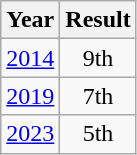<table class="wikitable" style="text-align:center">
<tr>
<th>Year</th>
<th>Result</th>
</tr>
<tr>
<td><a href='#'>2014</a></td>
<td>9th</td>
</tr>
<tr>
<td><a href='#'>2019</a></td>
<td>7th</td>
</tr>
<tr>
<td><a href='#'>2023</a></td>
<td>5th</td>
</tr>
</table>
